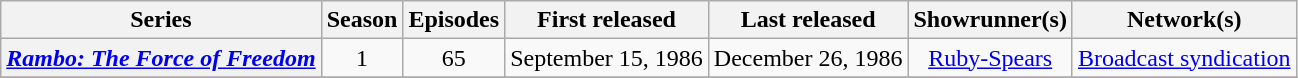<table class="wikitable plainrowheaders" style="text-align:center;">
<tr>
<th>Series</th>
<th>Season</th>
<th>Episodes</th>
<th>First released</th>
<th>Last released</th>
<th>Showrunner(s)</th>
<th>Network(s)</th>
</tr>
<tr>
<th scope="row"><em><a href='#'>Rambo: The Force of Freedom</a></em></th>
<td>1</td>
<td>65</td>
<td>September 15, 1986</td>
<td>December 26, 1986</td>
<td><a href='#'>Ruby-Spears</a></td>
<td><a href='#'>Broadcast syndication</a></td>
</tr>
<tr>
</tr>
</table>
